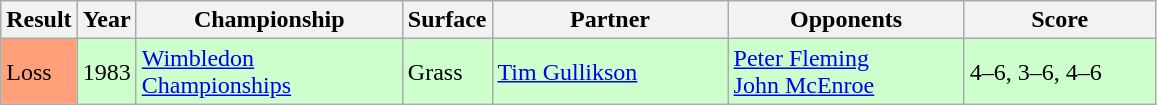<table class="sortable wikitable">
<tr>
<th style="width:40px">Result</th>
<th style="width:30px">Year</th>
<th style="width:170px">Championship</th>
<th style="width:50px">Surface</th>
<th style="width:150px">Partner</th>
<th style="width:150px">Opponents</th>
<th style="width:120px" class="unsortable">Score</th>
</tr>
<tr style="background:#cfc;">
<td style="background:#ffa07a;">Loss</td>
<td>1983</td>
<td><a href='#'>Wimbledon Championships</a></td>
<td>Grass</td>
<td> <a href='#'>Tim Gullikson</a></td>
<td> <a href='#'>Peter Fleming</a><br> <a href='#'>John McEnroe</a></td>
<td>4–6, 3–6, 4–6</td>
</tr>
</table>
